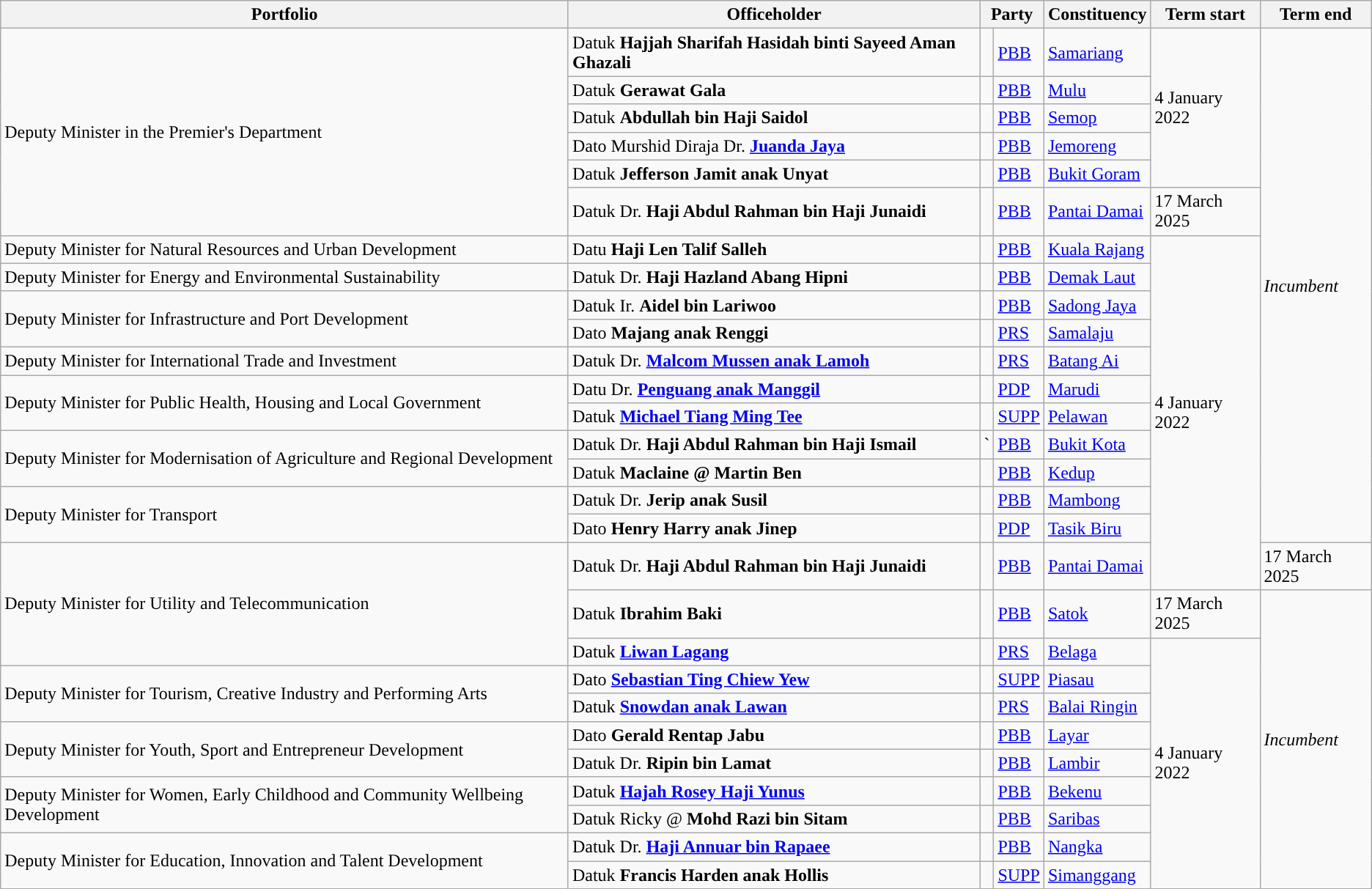<table class="wikitable sortable">
<tr>
<th>Portfolio</th>
<th>Officeholder</th>
<th colspan="2">Party</th>
<th>Constituency</th>
<th>Term start</th>
<th>Term end</th>
</tr>
<tr>
<td rowspan="6">Deputy Minister in the Premier's Department</td>
<td>Datuk <strong>Hajjah Sharifah Hasidah binti Sayeed Aman Ghazali</strong><br> </td>
<td style="background:"></td>
<td><a href='#'>PBB</a></td>
<td><a href='#'>Samariang</a></td>
<td rowspan="5">4 January 2022</td>
<td rowspan="17"><em>Incumbent</em></td>
</tr>
<tr>
<td>Datuk <strong>Gerawat Gala</strong><br> </td>
<td style="background:"></td>
<td><a href='#'>PBB</a></td>
<td><a href='#'>Mulu</a></td>
</tr>
<tr>
<td>Datuk <strong>Abdullah bin Haji Saidol</strong><br> </td>
<td style="background:"></td>
<td><a href='#'>PBB</a></td>
<td><a href='#'>Semop</a></td>
</tr>
<tr>
<td>Dato Murshid Diraja Dr. <strong><a href='#'>Juanda Jaya</a></strong> <br> </td>
<td style="background:"></td>
<td><a href='#'>PBB</a></td>
<td><a href='#'>Jemoreng</a></td>
</tr>
<tr>
<td>Datuk <strong>Jefferson Jamit anak Unyat</strong><br> </td>
<td style="background:"></td>
<td><a href='#'>PBB</a></td>
<td><a href='#'>Bukit Goram</a></td>
</tr>
<tr>
<td>Datuk Dr. <strong>Haji Abdul Rahman bin Haji Junaidi</strong><br> </td>
<td style="background:"></td>
<td><a href='#'>PBB</a></td>
<td><a href='#'>Pantai Damai</a></td>
<td>17 March 2025</td>
</tr>
<tr>
<td>Deputy Minister for Natural Resources and Urban Development</td>
<td>Datu <strong>Haji Len Talif Salleh</strong></td>
<td style="background:"></td>
<td><a href='#'>PBB</a></td>
<td><a href='#'>Kuala Rajang</a></td>
<td rowspan="12">4 January 2022</td>
</tr>
<tr>
<td>Deputy Minister for Energy and Environmental Sustainability</td>
<td>Datuk Dr. <strong>Haji Hazland Abang Hipni</strong></td>
<td style="background:"></td>
<td><a href='#'>PBB</a></td>
<td><a href='#'>Demak Laut</a></td>
</tr>
<tr>
<td rowspan="2">Deputy Minister for Infrastructure and Port Development</td>
<td>Datuk Ir. <strong>Aidel bin Lariwoo</strong><br> </td>
<td style="background:"></td>
<td><a href='#'>PBB</a></td>
<td><a href='#'>Sadong Jaya</a></td>
</tr>
<tr>
<td>Dato <strong>Majang anak Renggi</strong><br> </td>
<td></td>
<td><a href='#'>PRS</a></td>
<td><a href='#'>Samalaju</a></td>
</tr>
<tr>
<td>Deputy Minister for International Trade and Investment</td>
<td>Datuk Dr. <a href='#'><strong>Malcom Mussen anak Lamoh</strong></a></td>
<td></td>
<td><a href='#'>PRS</a></td>
<td><a href='#'>Batang Ai</a></td>
</tr>
<tr>
<td rowspan="2">Deputy Minister for Public Health, Housing and Local Government</td>
<td>Datu Dr. <strong><a href='#'>Penguang anak Manggil</a></strong> <br> </td>
<td></td>
<td><a href='#'>PDP</a></td>
<td><a href='#'>Marudi</a></td>
</tr>
<tr>
<td>Datuk <strong><a href='#'>Michael Tiang Ming Tee</a></strong><br> </td>
<td></td>
<td><a href='#'>SUPP</a></td>
<td><a href='#'>Pelawan</a></td>
</tr>
<tr>
<td rowspan="2">Deputy Minister for Modernisation of Agriculture and Regional Development</td>
<td>Datuk Dr. <strong>Haji Abdul Rahman bin Haji Ismail</strong> <br> </td>
<td style="background:">`</td>
<td><a href='#'>PBB</a></td>
<td><a href='#'>Bukit Kota</a></td>
</tr>
<tr>
<td>Datuk <strong>Maclaine @ Martin Ben</strong><br> </td>
<td style="background:"></td>
<td><a href='#'>PBB</a></td>
<td><a href='#'>Kedup</a></td>
</tr>
<tr>
<td rowspan="2">Deputy Minister for Transport</td>
<td>Datuk Dr. <strong>Jerip anak Susil</strong></td>
<td style="background:"></td>
<td><a href='#'>PBB</a></td>
<td><a href='#'>Mambong</a></td>
</tr>
<tr>
<td>Dato <strong>Henry Harry anak Jinep</strong></td>
<td></td>
<td><a href='#'>PDP</a></td>
<td><a href='#'>Tasik Biru</a></td>
</tr>
<tr>
<td rowspan="3">Deputy Minister for Utility and Telecommunication</td>
<td>Datuk Dr. <strong>Haji Abdul Rahman bin Haji Junaidi</strong><br> </td>
<td style="background:"></td>
<td><a href='#'>PBB</a></td>
<td><a href='#'>Pantai Damai</a></td>
<td>17 March 2025</td>
</tr>
<tr>
<td>Datuk <strong>Ibrahim Baki</strong><br> </td>
<td style="background:"></td>
<td><a href='#'>PBB</a></td>
<td><a href='#'>Satok</a></td>
<td>17 March 2025</td>
<td rowspan="10"><em>Incumbent</em></td>
</tr>
<tr>
<td>Datuk <strong><a href='#'>Liwan Lagang</a></strong> <br> </td>
<td></td>
<td><a href='#'>PRS</a></td>
<td><a href='#'>Belaga</a></td>
<td rowspan="9">4 January 2022</td>
</tr>
<tr>
<td rowspan="2">Deputy Minister for Tourism, Creative Industry and Performing Arts</td>
<td>Dato <strong><a href='#'>Sebastian Ting Chiew Yew</a></strong> <br> </td>
<td></td>
<td><a href='#'>SUPP</a></td>
<td><a href='#'>Piasau</a></td>
</tr>
<tr>
<td>Datuk <strong><a href='#'>Snowdan anak Lawan</a></strong> <br> </td>
<td></td>
<td><a href='#'>PRS</a></td>
<td><a href='#'>Balai Ringin</a></td>
</tr>
<tr>
<td rowspan="2">Deputy Minister for Youth, Sport and Entrepreneur Development</td>
<td>Dato <strong>Gerald Rentap Jabu</strong><br> </td>
<td style="background:"></td>
<td><a href='#'>PBB</a></td>
<td><a href='#'>Layar</a></td>
</tr>
<tr>
<td>Datuk Dr. <strong>Ripin bin Lamat</strong><br> </td>
<td style="background:"></td>
<td><a href='#'>PBB</a></td>
<td><a href='#'>Lambir</a></td>
</tr>
<tr>
<td rowspan="2">Deputy Minister for Women, Early Childhood and Community Wellbeing Development</td>
<td>Datuk <strong><a href='#'>Hajah Rosey Haji Yunus</a></strong> <br> </td>
<td style="background:"></td>
<td><a href='#'>PBB</a></td>
<td><a href='#'>Bekenu</a></td>
</tr>
<tr>
<td>Datuk Ricky @ <strong>Mohd Razi bin Sitam</strong><br> </td>
<td style="background:"></td>
<td><a href='#'>PBB</a></td>
<td><a href='#'>Saribas</a></td>
</tr>
<tr>
<td rowspan="2">Deputy Minister for Education, Innovation and Talent Development</td>
<td>Datuk Dr. <strong><a href='#'>Haji Annuar bin Rapaee</a></strong> <br> </td>
<td style="background:"></td>
<td><a href='#'>PBB</a></td>
<td><a href='#'>Nangka</a></td>
</tr>
<tr>
<td>Datuk <strong>Francis Harden anak Hollis</strong><br> </td>
<td></td>
<td><a href='#'>SUPP</a></td>
<td><a href='#'>Simanggang</a></td>
</tr>
</table>
